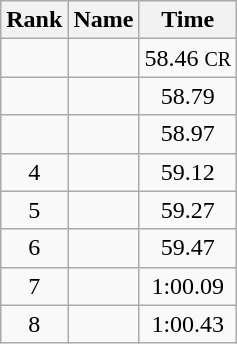<table class="wikitable">
<tr>
<th>Rank</th>
<th>Name</th>
<th>Time</th>
</tr>
<tr>
<td align="center"></td>
<td></td>
<td align="center">58.46 <small>CR</small></td>
</tr>
<tr>
<td align="center"></td>
<td></td>
<td align="center">58.79</td>
</tr>
<tr>
<td align="center"></td>
<td></td>
<td align="center">58.97</td>
</tr>
<tr>
<td align="center">4</td>
<td></td>
<td align="center">59.12</td>
</tr>
<tr>
<td align="center">5</td>
<td></td>
<td align="center">59.27</td>
</tr>
<tr>
<td align="center">6</td>
<td></td>
<td align="center">59.47</td>
</tr>
<tr>
<td align="center">7</td>
<td></td>
<td align="center">1:00.09</td>
</tr>
<tr>
<td align="center">8</td>
<td></td>
<td align="center">1:00.43</td>
</tr>
</table>
